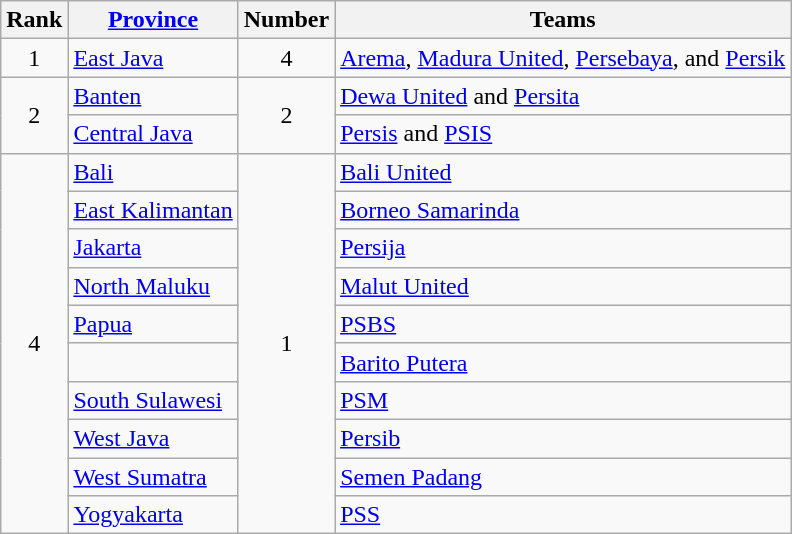<table class="wikitable">
<tr>
<th>Rank</th>
<th><a href='#'>Province</a></th>
<th>Number</th>
<th>Teams</th>
</tr>
<tr>
<td align=center>1</td>
<td> <a href='#'>East Java</a></td>
<td align=center>4</td>
<td><a href='#'>Arema</a>, <a href='#'>Madura United</a>, <a href='#'>Persebaya</a>, and <a href='#'>Persik</a></td>
</tr>
<tr>
<td rowspan=2 align=center>2</td>
<td> <a href='#'>Banten</a></td>
<td rowspan=2 align=center>2</td>
<td><a href='#'>Dewa United</a> and <a href='#'>Persita</a></td>
</tr>
<tr>
<td> <a href='#'>Central Java</a></td>
<td><a href='#'>Persis</a> and <a href='#'>PSIS</a></td>
</tr>
<tr>
<td rowspan=10 align=center>4</td>
<td> <a href='#'>Bali</a></td>
<td rowspan=10 align=center>1</td>
<td><a href='#'>Bali United</a></td>
</tr>
<tr>
<td> <a href='#'>East Kalimantan</a></td>
<td><a href='#'>Borneo Samarinda</a></td>
</tr>
<tr>
<td> <a href='#'>Jakarta</a></td>
<td><a href='#'>Persija</a></td>
</tr>
<tr>
<td> <a href='#'>North Maluku</a></td>
<td><a href='#'>Malut United</a></td>
</tr>
<tr>
<td> <a href='#'>Papua</a></td>
<td><a href='#'>PSBS</a></td>
</tr>
<tr>
<td></td>
<td><a href='#'>Barito Putera</a></td>
</tr>
<tr>
<td> <a href='#'>South Sulawesi</a></td>
<td><a href='#'>PSM</a></td>
</tr>
<tr>
<td> <a href='#'>West Java</a></td>
<td><a href='#'>Persib</a></td>
</tr>
<tr>
<td> <a href='#'>West Sumatra</a></td>
<td><a href='#'>Semen Padang</a></td>
</tr>
<tr>
<td> <a href='#'>Yogyakarta</a></td>
<td><a href='#'>PSS</a></td>
</tr>
</table>
